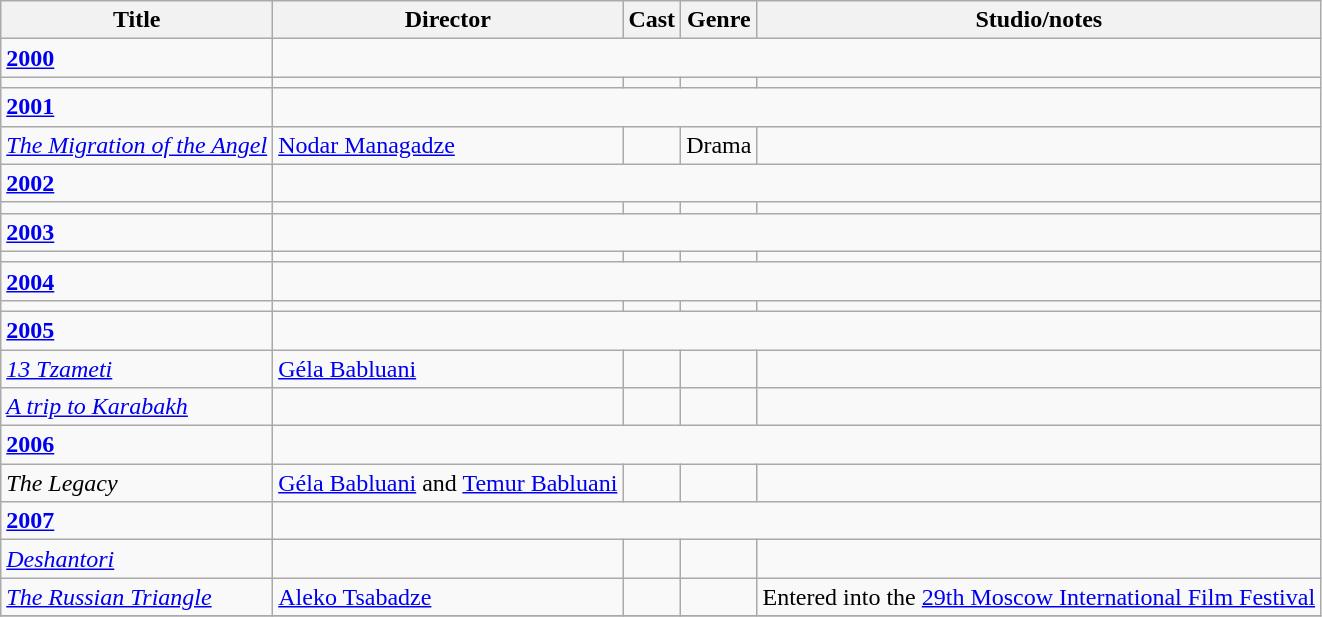<table class="wikitable">
<tr>
<th>Title</th>
<th>Director</th>
<th>Cast</th>
<th>Genre</th>
<th>Studio/notes</th>
</tr>
<tr>
<td><strong><a href='#'>2000</a></strong></td>
</tr>
<tr>
<td></td>
<td></td>
<td></td>
<td></td>
<td></td>
</tr>
<tr>
<td><strong><a href='#'>2001</a></strong></td>
</tr>
<tr>
<td><em><a href='#'>The Migration of the Angel</a></em></td>
<td><a href='#'>Nodar Managadze</a></td>
<td></td>
<td>Drama</td>
<td></td>
</tr>
<tr>
<td><strong><a href='#'>2002</a></strong></td>
</tr>
<tr>
<td></td>
<td></td>
<td></td>
<td></td>
<td></td>
</tr>
<tr>
<td><strong><a href='#'>2003</a></strong></td>
</tr>
<tr>
<td></td>
<td></td>
<td></td>
<td></td>
<td></td>
</tr>
<tr>
<td><strong><a href='#'>2004</a></strong></td>
</tr>
<tr>
<td></td>
<td></td>
<td></td>
<td></td>
<td></td>
</tr>
<tr>
<td><strong><a href='#'>2005</a></strong></td>
</tr>
<tr>
<td><em><a href='#'>13 Tzameti</a></em></td>
<td><a href='#'>Géla Babluani</a></td>
<td></td>
<td></td>
<td></td>
</tr>
<tr>
<td><em><a href='#'>A trip to Karabakh</a></em></td>
<td></td>
<td></td>
<td></td>
<td></td>
</tr>
<tr>
<td><strong><a href='#'>2006</a></strong></td>
</tr>
<tr>
<td><em>The Legacy</em></td>
<td><a href='#'>Géla Babluani</a> and <a href='#'>Temur Babluani</a></td>
<td></td>
<td></td>
<td></td>
</tr>
<tr>
<td><strong><a href='#'>2007</a></strong></td>
</tr>
<tr>
<td><em><a href='#'>Deshantori</a></em></td>
<td></td>
<td></td>
<td></td>
<td></td>
</tr>
<tr>
<td><em><a href='#'>The Russian Triangle</a></em></td>
<td><a href='#'>Aleko Tsabadze</a></td>
<td></td>
<td></td>
<td>Entered into the <a href='#'>29th Moscow International Film Festival</a></td>
</tr>
<tr>
</tr>
</table>
